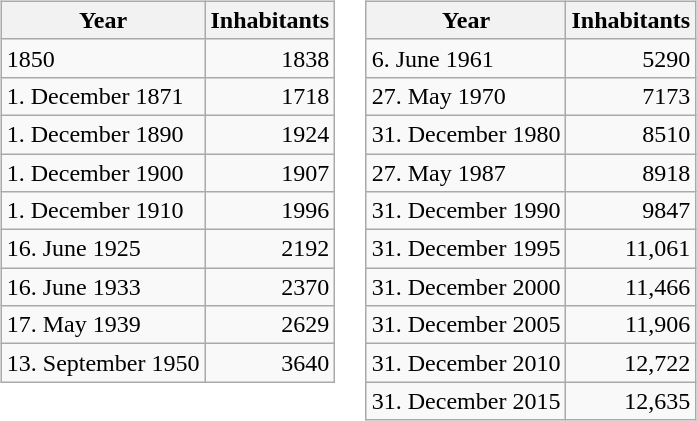<table border=0>
<tr>
<td valign="top"><br><table class="wikitable zebra">
<tr>
<th>Year</th>
<th>Inhabitants</th>
</tr>
<tr>
<td>1850</td>
<td align=right>1838</td>
</tr>
<tr>
<td>1. December 1871</td>
<td align=right>1718</td>
</tr>
<tr>
<td>1. December 1890</td>
<td align=right>1924</td>
</tr>
<tr>
<td>1. December 1900</td>
<td align=right>1907</td>
</tr>
<tr>
<td>1. December 1910</td>
<td align=right>1996</td>
</tr>
<tr>
<td>16. June 1925</td>
<td align=right>2192</td>
</tr>
<tr>
<td>16. June 1933</td>
<td align=right>2370</td>
</tr>
<tr>
<td>17. May 1939</td>
<td align=right>2629</td>
</tr>
<tr>
<td>13. September 1950</td>
<td align=right>3640</td>
</tr>
</table>
</td>
<td valign="top"><br><table class="wikitable zebra">
<tr>
<th>Year</th>
<th>Inhabitants</th>
</tr>
<tr>
<td>6. June 1961</td>
<td align=right>5290</td>
</tr>
<tr>
<td>27. May 1970</td>
<td align=right>7173</td>
</tr>
<tr>
<td>31. December 1980</td>
<td align=right>8510</td>
</tr>
<tr>
<td>27. May 1987</td>
<td align=right>8918</td>
</tr>
<tr>
<td>31. December 1990</td>
<td align=right>9847</td>
</tr>
<tr>
<td>31. December 1995</td>
<td align=right>11,061</td>
</tr>
<tr>
<td>31. December 2000</td>
<td align=right>11,466</td>
</tr>
<tr>
<td>31. December 2005</td>
<td align=right>11,906</td>
</tr>
<tr>
<td>31. December 2010</td>
<td align=right>12,722</td>
</tr>
<tr>
<td>31. December 2015</td>
<td align=right>12,635</td>
</tr>
</table>
</td>
</tr>
</table>
